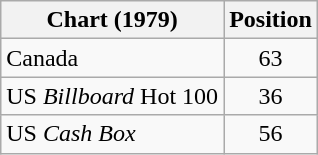<table class="wikitable sortable">
<tr>
<th align="left">Chart (1979)</th>
<th style="text-align:center;">Position</th>
</tr>
<tr>
<td>Canada</td>
<td style="text-align:center;">63</td>
</tr>
<tr>
<td>US <em>Billboard</em> Hot 100</td>
<td style="text-align:center;">36</td>
</tr>
<tr>
<td>US <em>Cash Box</em></td>
<td style="text-align:center;">56</td>
</tr>
</table>
